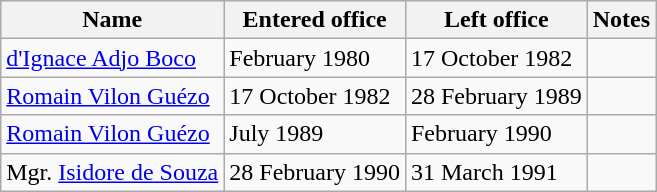<table class="wikitable">
<tr>
<th>Name</th>
<th>Entered office</th>
<th>Left office</th>
<th>Notes</th>
</tr>
<tr>
<td><a href='#'>d'Ignace Adjo Boco</a></td>
<td>February 1980</td>
<td>17 October 1982</td>
<td></td>
</tr>
<tr>
<td><a href='#'>Romain Vilon Guézo</a></td>
<td>17 October 1982</td>
<td>28 February 1989</td>
<td></td>
</tr>
<tr>
<td><a href='#'>Romain Vilon Guézo</a></td>
<td>July 1989</td>
<td>February 1990</td>
<td></td>
</tr>
<tr>
<td>Mgr. <a href='#'>Isidore de Souza</a></td>
<td>28 February 1990</td>
<td>31 March 1991</td>
<td></td>
</tr>
</table>
